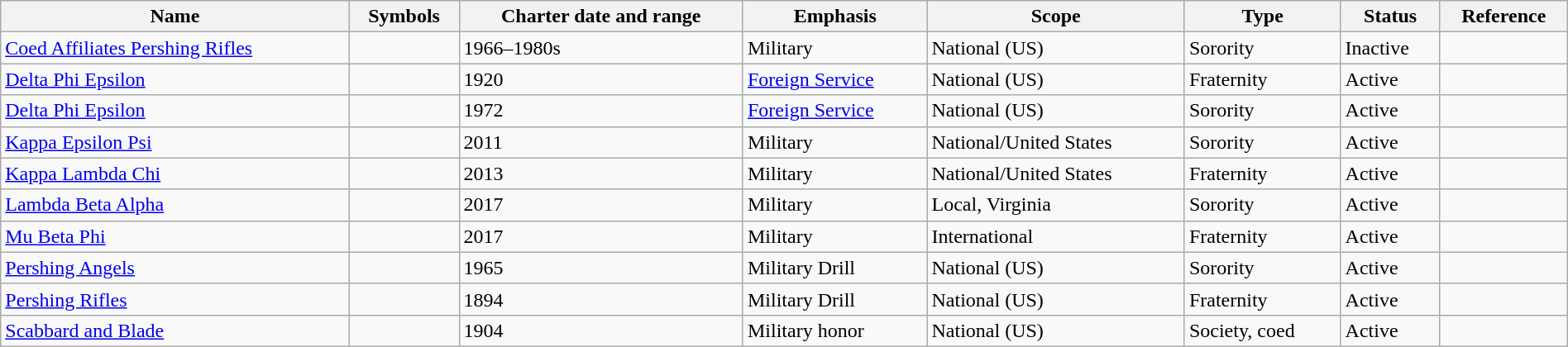<table class="wikitable sortable" style="width:100%;">
<tr>
<th>Name</th>
<th>Symbols</th>
<th>Charter date and range</th>
<th>Emphasis</th>
<th>Scope</th>
<th>Type</th>
<th>Status</th>
<th>Reference</th>
</tr>
<tr>
<td><a href='#'>Coed Affiliates Pershing Rifles</a></td>
<td></td>
<td>1966–1980s</td>
<td>Military</td>
<td>National (US)</td>
<td>Sorority</td>
<td>Inactive</td>
<td></td>
</tr>
<tr>
<td><a href='#'>Delta Phi Epsilon</a></td>
<td><strong></strong></td>
<td>1920</td>
<td><a href='#'>Foreign Service</a></td>
<td>National (US)</td>
<td>Fraternity</td>
<td>Active</td>
<td></td>
</tr>
<tr>
<td><a href='#'>Delta Phi Epsilon</a></td>
<td><strong></strong></td>
<td>1972</td>
<td><a href='#'>Foreign Service</a></td>
<td>National (US)</td>
<td>Sorority</td>
<td>Active</td>
<td></td>
</tr>
<tr>
<td><a href='#'>Kappa Epsilon Psi</a></td>
<td><strong></strong></td>
<td>2011</td>
<td>Military</td>
<td>National/United States</td>
<td>Sorority</td>
<td>Active</td>
<td></td>
</tr>
<tr>
<td><a href='#'>Kappa Lambda Chi</a></td>
<td><strong></strong></td>
<td>2013</td>
<td>Military</td>
<td>National/United States</td>
<td>Fraternity</td>
<td>Active</td>
<td></td>
</tr>
<tr>
<td><a href='#'>Lambda Beta Alpha</a></td>
<td><strong></strong></td>
<td>2017</td>
<td>Military</td>
<td>Local, Virginia</td>
<td>Sorority</td>
<td>Active</td>
<td></td>
</tr>
<tr>
<td><a href='#'>Mu Beta Phi</a></td>
<td><strong></strong></td>
<td>2017</td>
<td>Military</td>
<td>International</td>
<td>Fraternity</td>
<td>Active</td>
<td></td>
</tr>
<tr>
<td><a href='#'>Pershing Angels</a></td>
<td></td>
<td>1965</td>
<td>Military Drill</td>
<td>National (US)</td>
<td>Sorority</td>
<td>Active</td>
<td></td>
</tr>
<tr>
<td><a href='#'>Pershing Rifles</a></td>
<td></td>
<td>1894</td>
<td>Military Drill</td>
<td>National (US)</td>
<td>Fraternity</td>
<td>Active</td>
<td></td>
</tr>
<tr>
<td><a href='#'>Scabbard and Blade</a></td>
<td></td>
<td>1904</td>
<td>Military honor</td>
<td>National (US)</td>
<td>Society, coed</td>
<td>Active</td>
<td></td>
</tr>
</table>
